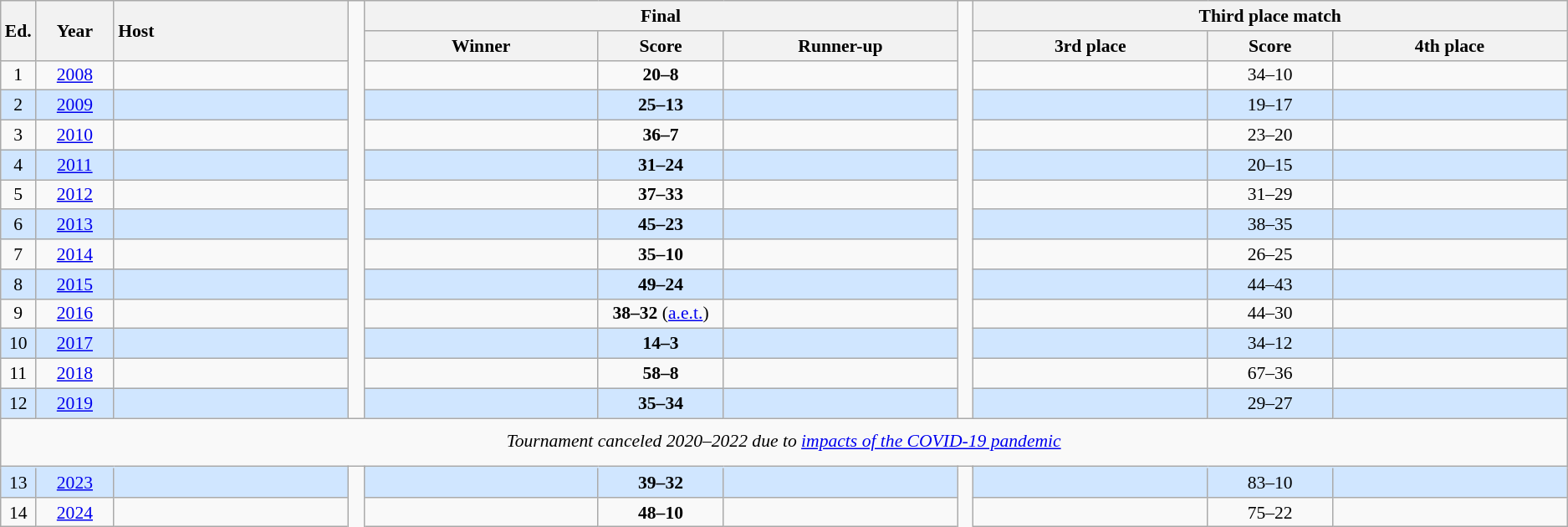<table class="wikitable" style="font-size:90%; width: %;  text-align: center">
<tr>
<th rowspan=2 width=1%>Ed.</th>
<th rowspan=2 width=5%>Year</th>
<th rowspan=2 width=15% style="text-align:left;">Host</th>
<td rowspan="14" width="1%"></td>
<th colspan=3>Final</th>
<td rowspan="14" width="1%"></td>
<th colspan=3>Third place match</th>
</tr>
<tr>
<th width=15%>Winner</th>
<th width=8%>Score</th>
<th width=15%>Runner-up</th>
<th width=15%>3rd place</th>
<th width=8%>Score</th>
<th width=15%>4th place</th>
</tr>
<tr>
<td>1</td>
<td><a href='#'>2008</a></td>
<td align=left></td>
<td><strong></strong></td>
<td><strong>20–8</strong></td>
<td></td>
<td></td>
<td>34–10</td>
<td></td>
</tr>
<tr style="background: #D0E6FF;">
<td>2</td>
<td><a href='#'>2009</a></td>
<td align=left></td>
<td><strong></strong></td>
<td><strong>25–13</strong></td>
<td></td>
<td></td>
<td>19–17</td>
<td></td>
</tr>
<tr>
<td>3</td>
<td><a href='#'>2010</a></td>
<td align=left></td>
<td><strong></strong></td>
<td><strong>36–7</strong></td>
<td></td>
<td></td>
<td>23–20 </td>
<td></td>
</tr>
<tr style="background: #D0E6FF;">
<td>4</td>
<td><a href='#'>2011</a></td>
<td align=left></td>
<td><strong></strong></td>
<td><strong>31–24</strong></td>
<td></td>
<td></td>
<td>20–15</td>
<td></td>
</tr>
<tr>
<td>5</td>
<td><a href='#'>2012</a></td>
<td align=left></td>
<td><strong></strong></td>
<td><strong>37–33</strong></td>
<td></td>
<td></td>
<td>31–29</td>
<td></td>
</tr>
<tr style="background: #D0E6FF;">
<td>6</td>
<td><a href='#'>2013</a></td>
<td align=left></td>
<td><strong></strong></td>
<td><strong>45–23</strong></td>
<td></td>
<td></td>
<td>38–35</td>
<td></td>
</tr>
<tr>
<td>7</td>
<td><a href='#'>2014</a></td>
<td align=left></td>
<td><strong></strong></td>
<td><strong>35–10</strong></td>
<td></td>
<td></td>
<td>26–25</td>
<td></td>
</tr>
<tr style="background: #D0E6FF;">
<td>8</td>
<td><a href='#'>2015</a></td>
<td align=left></td>
<td><strong></strong></td>
<td><strong>49–24</strong></td>
<td></td>
<td></td>
<td>44–43</td>
<td></td>
</tr>
<tr>
<td>9</td>
<td><a href='#'>2016</a></td>
<td align="left"></td>
<td><strong></strong></td>
<td><strong>38–32</strong> (<a href='#'>a.e.t.</a>)</td>
<td></td>
<td></td>
<td>44–30</td>
<td></td>
</tr>
<tr style="background: #D0E6FF;">
<td>10</td>
<td><a href='#'>2017</a></td>
<td align="left"></td>
<td><strong></strong></td>
<td><strong>14–3</strong></td>
<td></td>
<td></td>
<td>34–12</td>
<td></td>
</tr>
<tr>
<td>11</td>
<td><a href='#'>2018</a></td>
<td align="left"></td>
<td><strong></strong></td>
<td><strong>58–8</strong></td>
<td></td>
<td></td>
<td>67–36</td>
<td></td>
</tr>
<tr style="background: #D0E6FF;">
<td>12</td>
<td><a href='#'>2019</a></td>
<td align="left"></td>
<td><strong></strong></td>
<td><strong>35–34</strong></td>
<td></td>
<td></td>
<td>29–27</td>
<td></td>
</tr>
<tr style="line-height:2.2;">
<td colspan="100%"><em>Tournament canceled 2020–2022 due to <a href='#'>impacts of the COVID-19 pandemic</a></em></td>
</tr>
<tr style="height:0px;">
<td colspan= "3" style="border-bottom:1px solid transparent;padding:0;"></td>
<td rowspan=100% style="border-bottom:1px solid transparent;padding:0; width:1%;"></td>
<td colspan= "3" style="border-bottom:1px solid transparent;padding:0;"></td>
<td rowspan=100% style="border-bottom:1px solid transparent;padding:0; width:1%;"></td>
<td colspan= "3" style="border-bottom:1px solid transparent;padding:0;"></td>
</tr>
<tr style="background: #D0E6FF;">
<td>13</td>
<td><a href='#'>2023</a></td>
<td align="left"></td>
<td><strong></strong></td>
<td><strong>39–32</strong></td>
<td></td>
<td></td>
<td>83–10</td>
<td></td>
</tr>
<tr>
<td>14</td>
<td><a href='#'>2024</a></td>
<td align="left"></td>
<td><strong></strong></td>
<td><strong>48–10</strong></td>
<td></td>
<td></td>
<td>75–22</td>
<td></td>
</tr>
</table>
